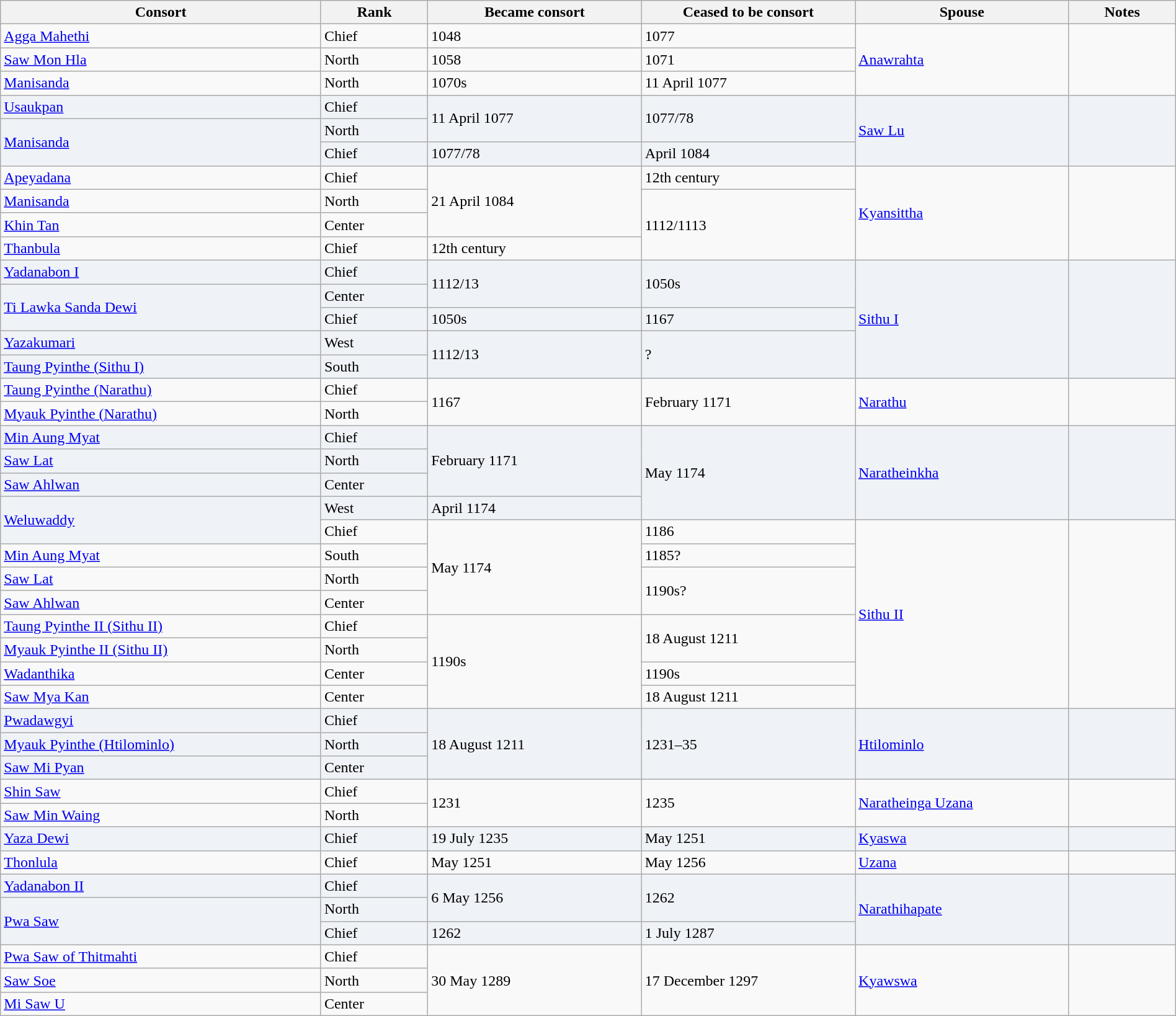<table width=100% class="wikitable">
<tr>
<th width=15%>Consort</th>
<th width=5%>Rank</th>
<th width=10%>Became consort</th>
<th width=10%>Ceased to be consort</th>
<th width=10%>Spouse</th>
<th width=5%>Notes</th>
</tr>
<tr>
<td><a href='#'>Agga Mahethi</a></td>
<td>Chief</td>
<td> 1048</td>
<td> 1077</td>
<td rowspan="3"><a href='#'>Anawrahta</a></td>
<td rowspan="3"></td>
</tr>
<tr>
<td><a href='#'>Saw Mon Hla</a></td>
<td>North</td>
<td> 1058</td>
<td> 1071</td>
</tr>
<tr>
<td><a href='#'>Manisanda</a></td>
<td>North</td>
<td> 1070s</td>
<td>11 April 1077</td>
</tr>
<tr>
<td style="background:#eff2f7"><a href='#'>Usaukpan</a></td>
<td style="background:#eff2f7">Chief</td>
<td style="background:#eff2f7" rowspan="2">11 April 1077</td>
<td style="background:#eff2f7" rowspan="2"> 1077/78</td>
<td style="background:#eff2f7" rowspan="3"><a href='#'>Saw Lu</a></td>
<td style="background:#eff2f7" rowspan="3"></td>
</tr>
<tr>
<td style="background:#eff2f7" rowspan="2"><a href='#'>Manisanda</a></td>
<td style="background:#eff2f7">North</td>
</tr>
<tr>
<td style="background:#eff2f7">Chief</td>
<td style="background:#eff2f7"> 1077/78</td>
<td style="background:#eff2f7"> April 1084</td>
</tr>
<tr>
<td><a href='#'>Apeyadana</a></td>
<td>Chief</td>
<td rowspan="3">21 April 1084</td>
<td>12th century</td>
<td rowspan="4"><a href='#'>Kyansittha</a></td>
<td rowspan="4"></td>
</tr>
<tr>
<td><a href='#'>Manisanda</a></td>
<td>North</td>
<td rowspan="3"> 1112/1113</td>
</tr>
<tr>
<td><a href='#'>Khin Tan</a></td>
<td>Center</td>
</tr>
<tr>
<td><a href='#'>Thanbula</a></td>
<td>Chief</td>
<td>  12th century</td>
</tr>
<tr>
<td style="background:#eff2f7"><a href='#'>Yadanabon I</a></td>
<td style="background:#eff2f7">Chief</td>
<td style="background:#eff2f7" rowspan="2">1112/13</td>
<td style="background:#eff2f7" rowspan="2"> 1050s</td>
<td style="background:#eff2f7" rowspan="5"><a href='#'>Sithu I</a></td>
<td style="background:#eff2f7" rowspan="5"></td>
</tr>
<tr>
<td style="background:#eff2f7" rowspan="2"><a href='#'>Ti Lawka Sanda Dewi</a></td>
<td style="background:#eff2f7">Center</td>
</tr>
<tr>
<td style="background:#eff2f7">Chief</td>
<td style="background:#eff2f7"> 1050s</td>
<td style="background:#eff2f7">1167</td>
</tr>
<tr>
<td style="background:#eff2f7"><a href='#'>Yazakumari</a></td>
<td style="background:#eff2f7">West</td>
<td style="background:#eff2f7"  rowspan="2">1112/13</td>
<td style="background:#eff2f7" rowspan="2">?</td>
</tr>
<tr>
<td style="background:#eff2f7"><a href='#'>Taung Pyinthe (Sithu I)</a></td>
<td style="background:#eff2f7">South</td>
</tr>
<tr>
<td><a href='#'>Taung Pyinthe (Narathu)</a></td>
<td>Chief</td>
<td rowspan="2">1167</td>
<td rowspan="2"> February 1171</td>
<td rowspan="2"><a href='#'>Narathu</a></td>
<td rowspan="2"></td>
</tr>
<tr>
<td><a href='#'>Myauk Pyinthe (Narathu)</a></td>
<td>North</td>
</tr>
<tr>
<td style="background:#eff2f7"><a href='#'>Min Aung Myat</a></td>
<td style="background:#eff2f7">Chief</td>
<td style="background:#eff2f7" rowspan="3"> February 1171</td>
<td style="background:#eff2f7" rowspan="4"> May 1174</td>
<td style="background:#eff2f7" rowspan="4"><a href='#'>Naratheinkha</a></td>
<td style="background:#eff2f7" rowspan="4"></td>
</tr>
<tr>
<td style="background:#eff2f7"><a href='#'>Saw Lat</a></td>
<td style="background:#eff2f7">North</td>
</tr>
<tr>
<td style="background:#eff2f7"><a href='#'>Saw Ahlwan</a></td>
<td style="background:#eff2f7">Center</td>
</tr>
<tr>
<td style="background:#eff2f7" rowspan="2"><a href='#'>Weluwaddy</a></td>
<td style="background:#eff2f7">West</td>
<td style="background:#eff2f7"> April 1174</td>
</tr>
<tr>
<td>Chief</td>
<td rowspan="4"> May 1174</td>
<td>1186</td>
<td rowspan="8"><a href='#'>Sithu II</a></td>
<td rowspan="8"></td>
</tr>
<tr>
<td><a href='#'>Min Aung Myat</a></td>
<td>South</td>
<td>1185?</td>
</tr>
<tr>
<td><a href='#'>Saw Lat</a></td>
<td>North</td>
<td rowspan="2">1190s?</td>
</tr>
<tr>
<td><a href='#'>Saw Ahlwan</a></td>
<td>Center</td>
</tr>
<tr>
<td><a href='#'>Taung Pyinthe II (Sithu II)</a></td>
<td>Chief</td>
<td rowspan="4"> 1190s</td>
<td rowspan="2">18 August 1211</td>
</tr>
<tr>
<td><a href='#'>Myauk Pyinthe II (Sithu II)</a></td>
<td>North</td>
</tr>
<tr>
<td><a href='#'>Wadanthika</a></td>
<td>Center</td>
<td> 1190s</td>
</tr>
<tr>
<td><a href='#'>Saw Mya Kan</a></td>
<td>Center</td>
<td>18 August 1211</td>
</tr>
<tr>
<td style="background:#eff2f7"><a href='#'>Pwadawgyi</a></td>
<td style="background:#eff2f7">Chief</td>
<td style="background:#eff2f7" rowspan="3">18 August 1211</td>
<td style="background:#eff2f7" rowspan="3"> 1231–35</td>
<td style="background:#eff2f7" rowspan="3"><a href='#'>Htilominlo</a></td>
<td style="background:#eff2f7" rowspan="3"></td>
</tr>
<tr>
<td style="background:#eff2f7"><a href='#'>Myauk Pyinthe (Htilominlo)</a></td>
<td style="background:#eff2f7">North</td>
</tr>
<tr>
<td style="background:#eff2f7"><a href='#'>Saw Mi Pyan</a></td>
<td style="background:#eff2f7">Center</td>
</tr>
<tr>
<td><a href='#'>Shin Saw</a></td>
<td>Chief</td>
<td rowspan="2"> 1231</td>
<td rowspan="2"> 1235</td>
<td rowspan="2"><a href='#'>Naratheinga Uzana</a></td>
<td rowspan="2"></td>
</tr>
<tr>
<td><a href='#'>Saw Min Waing</a></td>
<td>North</td>
</tr>
<tr>
<td style="background:#eff2f7"><a href='#'>Yaza Dewi</a></td>
<td style="background:#eff2f7">Chief</td>
<td style="background:#eff2f7">19 July 1235</td>
<td style="background:#eff2f7"> May 1251</td>
<td style="background:#eff2f7"><a href='#'>Kyaswa</a></td>
<td style="background:#eff2f7"></td>
</tr>
<tr>
<td><a href='#'>Thonlula</a></td>
<td>Chief</td>
<td> May 1251</td>
<td> May 1256</td>
<td><a href='#'>Uzana</a></td>
<td></td>
</tr>
<tr>
<td style="background:#eff2f7"><a href='#'>Yadanabon II</a></td>
<td style="background:#eff2f7">Chief</td>
<td style="background:#eff2f7" rowspan="2">6 May 1256</td>
<td style="background:#eff2f7" rowspan="2">1262</td>
<td style="background:#eff2f7" rowspan="3"><a href='#'>Narathihapate</a></td>
<td style="background:#eff2f7" rowspan="3"></td>
</tr>
<tr>
<td style="background:#eff2f7"  rowspan="2"><a href='#'>Pwa Saw</a></td>
<td style="background:#eff2f7">North</td>
</tr>
<tr>
<td style="background:#eff2f7">Chief</td>
<td style="background:#eff2f7">1262</td>
<td style="background:#eff2f7">1 July 1287</td>
</tr>
<tr>
<td><a href='#'>Pwa Saw of Thitmahti</a></td>
<td>Chief</td>
<td rowspan="3">30 May 1289</td>
<td rowspan="3">17 December 1297</td>
<td rowspan="3"><a href='#'>Kyawswa</a></td>
<td rowspan="3"></td>
</tr>
<tr>
<td><a href='#'>Saw Soe</a></td>
<td>North</td>
</tr>
<tr>
<td><a href='#'>Mi Saw U</a></td>
<td>Center</td>
</tr>
</table>
